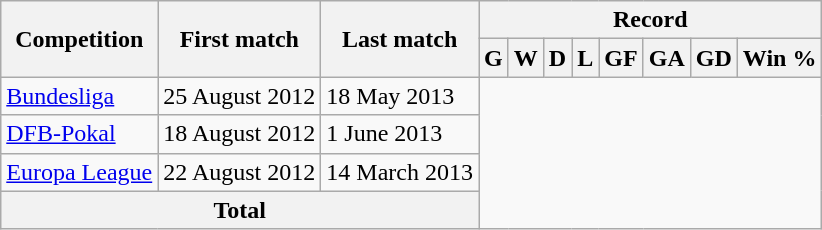<table class="wikitable" style="text-align: center">
<tr>
<th rowspan="2">Competition</th>
<th rowspan="2">First match</th>
<th rowspan="2">Last match</th>
<th colspan="8">Record</th>
</tr>
<tr>
<th>G</th>
<th>W</th>
<th>D</th>
<th>L</th>
<th>GF</th>
<th>GA</th>
<th>GD</th>
<th>Win %</th>
</tr>
<tr>
<td align=left><a href='#'>Bundesliga</a></td>
<td align=left>25 August 2012</td>
<td align=left>18 May 2013<br></td>
</tr>
<tr>
<td align=left><a href='#'>DFB-Pokal</a></td>
<td align=left>18 August 2012</td>
<td align=left>1 June 2013<br></td>
</tr>
<tr>
<td align=left><a href='#'>Europa League</a></td>
<td align=left>22 August 2012</td>
<td align=left>14 March 2013<br></td>
</tr>
<tr>
<th colspan="3">Total<br></th>
</tr>
</table>
